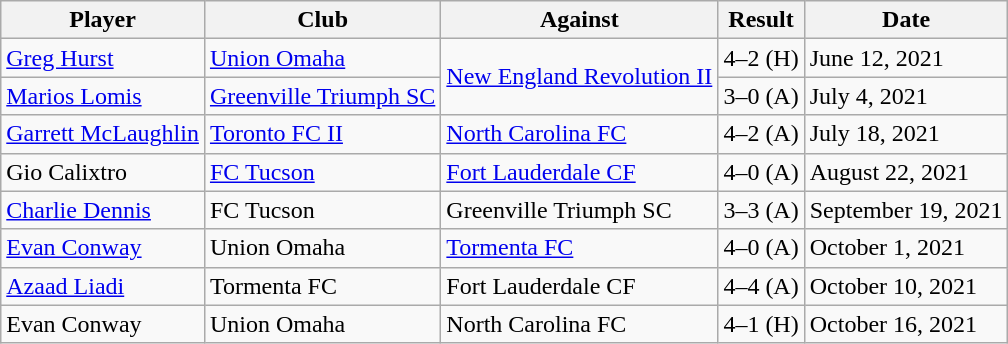<table class="wikitable">
<tr>
<th>Player</th>
<th>Club</th>
<th>Against</th>
<th style="text-align:center">Result</th>
<th>Date</th>
</tr>
<tr>
<td> <a href='#'>Greg Hurst</a></td>
<td><a href='#'>Union Omaha</a></td>
<td rowspan=2><a href='#'>New England Revolution II</a></td>
<td style="text-align:center;">4–2 (H)</td>
<td>June 12, 2021</td>
</tr>
<tr>
<td> <a href='#'>Marios Lomis</a></td>
<td><a href='#'>Greenville Triumph SC</a></td>
<td style="text-align:center;">3–0 (A)</td>
<td>July 4, 2021</td>
</tr>
<tr>
<td> <a href='#'>Garrett McLaughlin</a></td>
<td><a href='#'>Toronto FC II</a></td>
<td><a href='#'>North Carolina FC</a></td>
<td style="text-align:center;">4–2 (A)</td>
<td>July 18, 2021</td>
</tr>
<tr>
<td> Gio Calixtro</td>
<td><a href='#'>FC Tucson</a></td>
<td><a href='#'>Fort Lauderdale CF</a></td>
<td style="text-align:center;">4–0 (A)</td>
<td>August 22, 2021</td>
</tr>
<tr>
<td> <a href='#'>Charlie Dennis</a></td>
<td>FC Tucson</td>
<td>Greenville Triumph SC</td>
<td style="text-align:center;">3–3 (A)</td>
<td>September 19, 2021</td>
</tr>
<tr>
<td> <a href='#'>Evan Conway</a></td>
<td>Union Omaha</td>
<td><a href='#'>Tormenta FC</a></td>
<td style="text-align:center;">4–0 (A)</td>
<td>October 1, 2021</td>
</tr>
<tr>
<td> <a href='#'>Azaad Liadi</a></td>
<td>Tormenta FC</td>
<td>Fort Lauderdale CF</td>
<td style="text-align:center;">4–4 (A)</td>
<td>October 10, 2021</td>
</tr>
<tr>
<td> Evan Conway</td>
<td>Union Omaha</td>
<td>North Carolina FC</td>
<td style="text-align:center;">4–1 (H)</td>
<td>October 16, 2021</td>
</tr>
</table>
